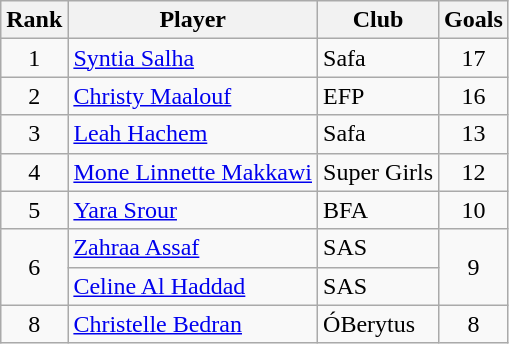<table class="wikitable" style="text-align:center">
<tr>
<th>Rank</th>
<th>Player</th>
<th>Club</th>
<th>Goals</th>
</tr>
<tr>
<td>1</td>
<td align=left> <a href='#'>Syntia Salha</a></td>
<td align=left>Safa</td>
<td>17</td>
</tr>
<tr>
<td>2</td>
<td align=left> <a href='#'>Christy Maalouf</a></td>
<td align=left>EFP</td>
<td>16</td>
</tr>
<tr>
<td>3</td>
<td align="left"> <a href='#'>Leah Hachem</a></td>
<td align="left">Safa</td>
<td>13</td>
</tr>
<tr>
<td>4</td>
<td align="left"> <a href='#'>Mone Linnette Makkawi</a></td>
<td align="left">Super Girls</td>
<td>12</td>
</tr>
<tr>
<td>5</td>
<td align="left"> <a href='#'>Yara Srour</a></td>
<td align="left">BFA</td>
<td>10</td>
</tr>
<tr>
<td rowspan="2">6</td>
<td align="left"> <a href='#'>Zahraa Assaf</a></td>
<td align="left">SAS</td>
<td rowspan="2">9</td>
</tr>
<tr>
<td align=left> <a href='#'>Celine Al Haddad</a></td>
<td align=left>SAS</td>
</tr>
<tr>
<td>8</td>
<td align=left> <a href='#'>Christelle Bedran</a></td>
<td align=left>ÓBerytus</td>
<td>8</td>
</tr>
</table>
